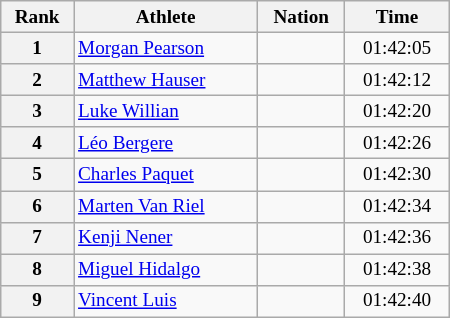<table class="wikitable sortable" style="width: 300px;font-size: 80%;text-align:center">
<tr>
<th>Rank</th>
<th>Athlete</th>
<th>Nation</th>
<th>Time</th>
</tr>
<tr>
<th>1</th>
<td align=left><a href='#'>Morgan Pearson</a></td>
<td align=left></td>
<td>01:42:05</td>
</tr>
<tr>
<th>2</th>
<td align=left><a href='#'>Matthew Hauser</a></td>
<td align=left></td>
<td>01:42:12</td>
</tr>
<tr>
<th>3</th>
<td align=left><a href='#'>Luke Willian</a></td>
<td align=left></td>
<td>01:42:20</td>
</tr>
<tr>
<th>4</th>
<td align=left><a href='#'>Léo Bergere</a></td>
<td align=left></td>
<td>01:42:26</td>
</tr>
<tr>
<th>5</th>
<td align=left><a href='#'>Charles Paquet</a></td>
<td align=left></td>
<td>01:42:30</td>
</tr>
<tr>
<th>6</th>
<td align=left><a href='#'>Marten Van Riel</a></td>
<td align=left></td>
<td>01:42:34</td>
</tr>
<tr>
<th>7</th>
<td align=left><a href='#'>Kenji Nener</a></td>
<td align=left></td>
<td>01:42:36</td>
</tr>
<tr>
<th>8</th>
<td align=left><a href='#'>Miguel Hidalgo</a></td>
<td align=left></td>
<td>01:42:38</td>
</tr>
<tr>
<th>9</th>
<td align=left><a href='#'>Vincent Luis</a></td>
<td align=left></td>
<td>01:42:40</td>
</tr>
</table>
